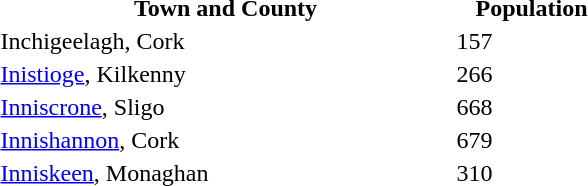<table>
<tr>
<th style="width:300px;align:left;">Town and County</th>
<th style="width:100px;align:right;">Population</th>
</tr>
<tr>
<td>Inchigeelagh, Cork</td>
<td>157</td>
</tr>
<tr>
<td><a href='#'>Inistioge</a>, Kilkenny</td>
<td>266</td>
</tr>
<tr>
<td><a href='#'>Inniscrone</a>, Sligo</td>
<td>668</td>
</tr>
<tr>
<td><a href='#'>Innishannon</a>, Cork</td>
<td>679</td>
</tr>
<tr>
<td><a href='#'>Inniskeen</a>, Monaghan</td>
<td>310</td>
</tr>
</table>
